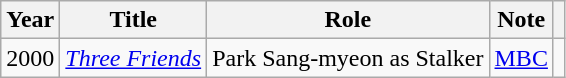<table class="wikitable plainrowheaders">
<tr>
<th>Year</th>
<th>Title</th>
<th>Role</th>
<th>Note</th>
<th class="unsortable"></th>
</tr>
<tr>
<td>2000</td>
<td><em><a href='#'>Three Friends</a></em></td>
<td>Park Sang-myeon as Stalker</td>
<td><a href='#'>MBC</a></td>
<td></td>
</tr>
</table>
